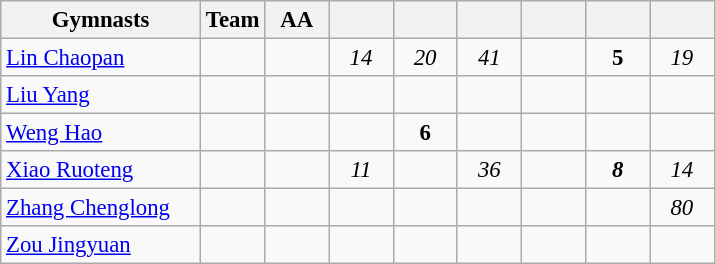<table class="wikitable sortable collapsible autocollapse plainrowheaders" style="text-align:center; font-size:95%;">
<tr>
<th width=28% class=unsortable>Gymnasts</th>
<th width=9% class=unsortable>Team</th>
<th width=9% class=unsortable>AA</th>
<th width=9% class=unsortable></th>
<th width=9% class=unsortable></th>
<th width=9% class=unsortable></th>
<th width=9% class=unsortable></th>
<th width=9% class=unsortable></th>
<th width=9% class=unsortable></th>
</tr>
<tr>
<td align=left><a href='#'>Lin Chaopan</a></td>
<td></td>
<td></td>
<td><em>14</em></td>
<td><em>20</em></td>
<td><em>41</em></td>
<td></td>
<td><strong>5</strong></td>
<td><em>19</em></td>
</tr>
<tr>
<td align=left><a href='#'>Liu Yang</a></td>
<td></td>
<td></td>
<td></td>
<td></td>
<td></td>
<td></td>
<td></td>
<td></td>
</tr>
<tr>
<td align=left><a href='#'>Weng Hao</a></td>
<td></td>
<td></td>
<td></td>
<td><strong>6</strong></td>
<td></td>
<td></td>
<td></td>
<td></td>
</tr>
<tr>
<td align=left><a href='#'>Xiao Ruoteng</a></td>
<td></td>
<td></td>
<td><em>11</em></td>
<td></td>
<td><em>36</em></td>
<td></td>
<td><strong><em>8</em></strong></td>
<td><em>14</em></td>
</tr>
<tr>
<td align=left><a href='#'>Zhang Chenglong</a></td>
<td></td>
<td></td>
<td></td>
<td></td>
<td></td>
<td></td>
<td></td>
<td><em>80</em></td>
</tr>
<tr>
<td align=left><a href='#'>Zou Jingyuan</a></td>
<td></td>
<td></td>
<td></td>
<td></td>
<td></td>
<td></td>
<td></td>
<td></td>
</tr>
</table>
